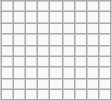<table class="wikitable" style="text-align:center; margin:1em auto 1em auto">
<tr>
<td width=10%></td>
<td width=10%></td>
<td width=10%></td>
<td width=10%></td>
<td width=10%></td>
<td width=10%></td>
<td width=10%></td>
<td width=10%></td>
<td width=10%></td>
</tr>
<tr>
<td></td>
<td></td>
<td></td>
<td></td>
<td></td>
<td></td>
<td></td>
<td></td>
<td></td>
</tr>
<tr>
<td></td>
<td></td>
<td></td>
<td></td>
<td></td>
<td></td>
<td></td>
<td></td>
<td></td>
</tr>
<tr>
<td></td>
<td></td>
<td></td>
<td></td>
<td></td>
<td></td>
<td></td>
<td></td>
<td></td>
</tr>
<tr>
<td></td>
<td></td>
<td></td>
<td></td>
<td></td>
<td></td>
<td></td>
<td></td>
<td></td>
</tr>
<tr>
<td></td>
<td></td>
<td></td>
<td></td>
<td></td>
<td></td>
<td></td>
<td></td>
<td></td>
</tr>
<tr>
<td></td>
<td></td>
<td></td>
<td></td>
<td></td>
<td></td>
<td></td>
<td></td>
<td></td>
</tr>
<tr>
<td></td>
<td></td>
<td></td>
<td></td>
<td></td>
<td></td>
<td></td>
<td></td>
<td></td>
</tr>
<tr>
<td></td>
<td></td>
<td></td>
<td></td>
<td></td>
<td></td>
<td></td>
<td></td>
<td></td>
</tr>
</table>
